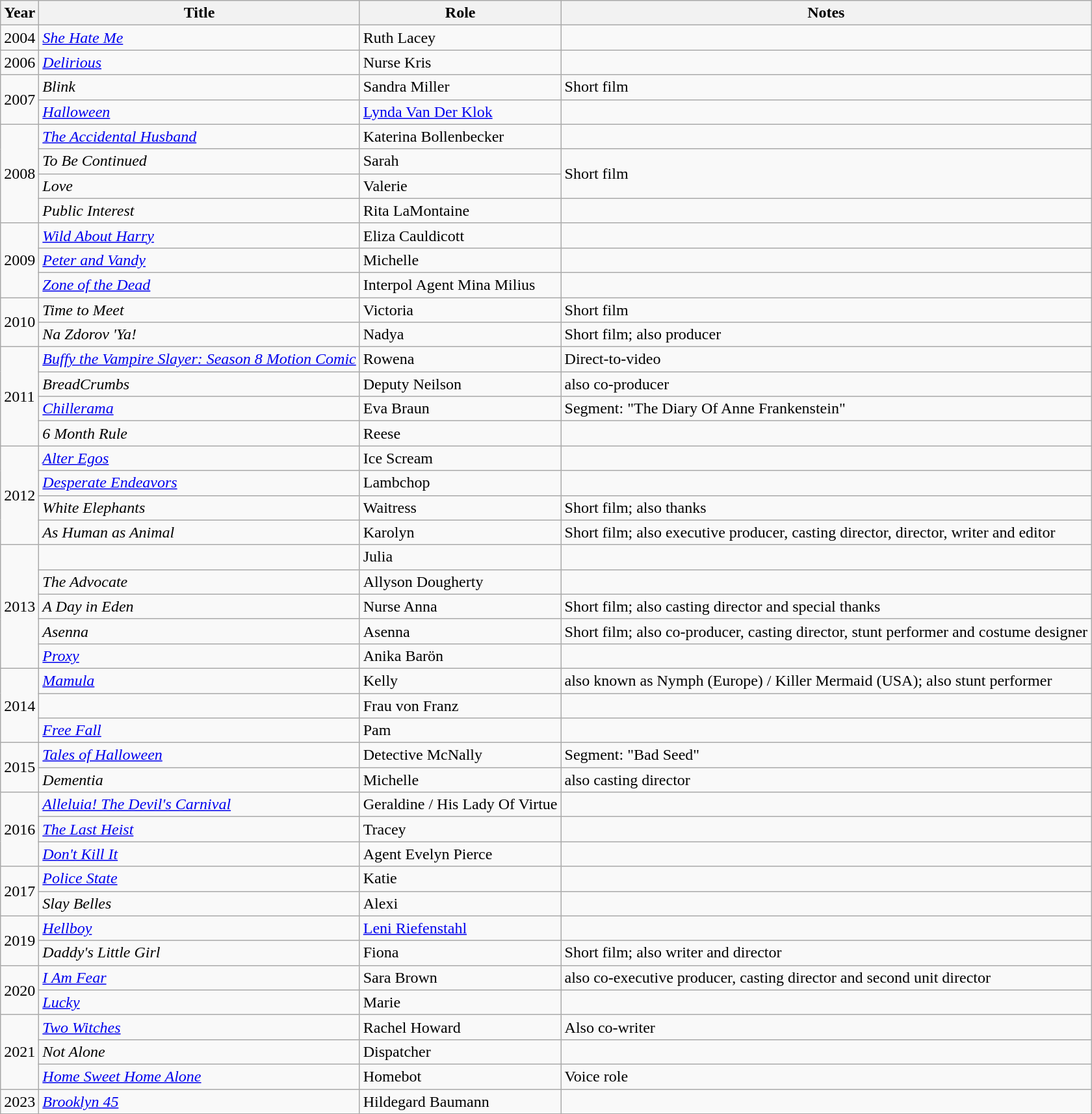<table class="wikitable">
<tr>
<th>Year</th>
<th>Title</th>
<th>Role</th>
<th>Notes</th>
</tr>
<tr>
<td>2004</td>
<td><em><a href='#'>She Hate Me</a></em></td>
<td>Ruth Lacey</td>
<td></td>
</tr>
<tr>
<td>2006</td>
<td><em><a href='#'>Delirious</a></em></td>
<td>Nurse Kris</td>
<td></td>
</tr>
<tr>
<td rowspan="2">2007</td>
<td><em>Blink</em></td>
<td>Sandra Miller</td>
<td>Short film</td>
</tr>
<tr>
<td><em><a href='#'>Halloween</a></em></td>
<td><a href='#'>Lynda Van Der Klok</a></td>
<td></td>
</tr>
<tr>
<td rowspan="4">2008</td>
<td><em><a href='#'>The Accidental Husband</a></em></td>
<td>Katerina Bollenbecker</td>
<td></td>
</tr>
<tr>
<td><em>To Be Continued</em></td>
<td>Sarah</td>
<td rowspan="2">Short film</td>
</tr>
<tr>
<td><em>Love</em></td>
<td>Valerie</td>
</tr>
<tr>
<td><em>Public Interest</em></td>
<td>Rita LaMontaine</td>
<td></td>
</tr>
<tr>
<td rowspan="3">2009</td>
<td><em><a href='#'>Wild About Harry</a></em></td>
<td>Eliza Cauldicott</td>
<td></td>
</tr>
<tr>
<td><em><a href='#'>Peter and Vandy</a></em></td>
<td>Michelle</td>
<td></td>
</tr>
<tr>
<td><em><a href='#'>Zone of the Dead</a></em></td>
<td>Interpol Agent Mina Milius</td>
<td></td>
</tr>
<tr>
<td rowspan="2">2010</td>
<td><em>Time to Meet</em></td>
<td>Victoria</td>
<td>Short film</td>
</tr>
<tr>
<td><em>Na Zdorov 'Ya!</em></td>
<td>Nadya</td>
<td>Short film; also producer</td>
</tr>
<tr>
<td rowspan="4">2011</td>
<td><em><a href='#'>Buffy the Vampire Slayer: Season 8 Motion Comic</a></em></td>
<td>Rowena</td>
<td>Direct-to-video</td>
</tr>
<tr>
<td><em>BreadCrumbs</em></td>
<td>Deputy Neilson</td>
<td>also co-producer</td>
</tr>
<tr>
<td><em><a href='#'>Chillerama</a></em></td>
<td>Eva Braun</td>
<td>Segment: "The Diary Of Anne Frankenstein"</td>
</tr>
<tr>
<td><em>6 Month Rule</em></td>
<td>Reese</td>
<td></td>
</tr>
<tr>
<td rowspan="4">2012</td>
<td><em><a href='#'>Alter Egos</a></em></td>
<td>Ice Scream</td>
<td></td>
</tr>
<tr>
<td><em><a href='#'>Desperate Endeavors</a></em></td>
<td>Lambchop</td>
<td></td>
</tr>
<tr>
<td><em>White Elephants</em></td>
<td>Waitress</td>
<td>Short film; also thanks</td>
</tr>
<tr>
<td><em>As Human as Animal</em></td>
<td>Karolyn</td>
<td>Short film; also executive producer, casting director, director, writer and editor</td>
</tr>
<tr>
<td rowspan="5">2013</td>
<td><em></em></td>
<td>Julia</td>
<td></td>
</tr>
<tr>
<td><em>The Advocate</em></td>
<td>Allyson Dougherty</td>
<td></td>
</tr>
<tr>
<td><em>A Day in Eden</em></td>
<td>Nurse Anna</td>
<td>Short film; also casting director and special thanks</td>
</tr>
<tr>
<td><em>Asenna</em></td>
<td>Asenna</td>
<td>Short film; also co-producer, casting director, stunt performer and costume designer</td>
</tr>
<tr>
<td><em><a href='#'>Proxy</a></em></td>
<td>Anika Barön</td>
<td></td>
</tr>
<tr>
<td rowspan="3">2014</td>
<td><em><a href='#'>Mamula</a></em></td>
<td>Kelly</td>
<td>also known as Nymph (Europe) / Killer Mermaid (USA); also stunt performer</td>
</tr>
<tr>
<td><em></em></td>
<td>Frau von Franz</td>
<td></td>
</tr>
<tr>
<td><em><a href='#'>Free Fall</a></em></td>
<td>Pam</td>
<td></td>
</tr>
<tr>
<td rowspan="2">2015</td>
<td><em><a href='#'>Tales of Halloween</a></em></td>
<td>Detective McNally</td>
<td>Segment: "Bad Seed"</td>
</tr>
<tr>
<td><em>Dementia</em></td>
<td>Michelle</td>
<td>also casting director</td>
</tr>
<tr>
<td rowspan="3">2016</td>
<td><em><a href='#'>Alleluia! The Devil's Carnival</a></em></td>
<td>Geraldine / His Lady Of Virtue</td>
<td></td>
</tr>
<tr>
<td><em><a href='#'>The Last Heist</a></em></td>
<td>Tracey</td>
<td></td>
</tr>
<tr>
<td><em><a href='#'>Don't Kill It</a></em></td>
<td>Agent Evelyn Pierce</td>
<td></td>
</tr>
<tr>
<td rowspan="2">2017</td>
<td><em><a href='#'>Police State</a></em></td>
<td>Katie</td>
<td></td>
</tr>
<tr>
<td><em>Slay Belles</em></td>
<td>Alexi</td>
<td></td>
</tr>
<tr>
<td rowspan="2">2019</td>
<td><em><a href='#'>Hellboy</a></em></td>
<td><a href='#'>Leni Riefenstahl</a></td>
<td></td>
</tr>
<tr>
<td><em>Daddy's Little Girl</em></td>
<td>Fiona</td>
<td>Short film; also writer and director</td>
</tr>
<tr>
<td rowspan="2">2020</td>
<td><em><a href='#'>I Am Fear</a></em></td>
<td>Sara Brown</td>
<td>also co-executive producer, casting director and second unit director</td>
</tr>
<tr>
<td><em><a href='#'>Lucky</a></em></td>
<td>Marie</td>
<td></td>
</tr>
<tr>
<td rowspan="3">2021</td>
<td><em><a href='#'>Two Witches</a></em></td>
<td>Rachel Howard</td>
<td>Also co-writer</td>
</tr>
<tr>
<td><em>Not Alone</em></td>
<td>Dispatcher</td>
<td></td>
</tr>
<tr>
<td><em><a href='#'>Home Sweet Home Alone</a></em></td>
<td>Homebot</td>
<td>Voice role</td>
</tr>
<tr>
<td>2023</td>
<td><em><a href='#'>Brooklyn 45</a></em></td>
<td>Hildegard Baumann</td>
<td></td>
</tr>
</table>
